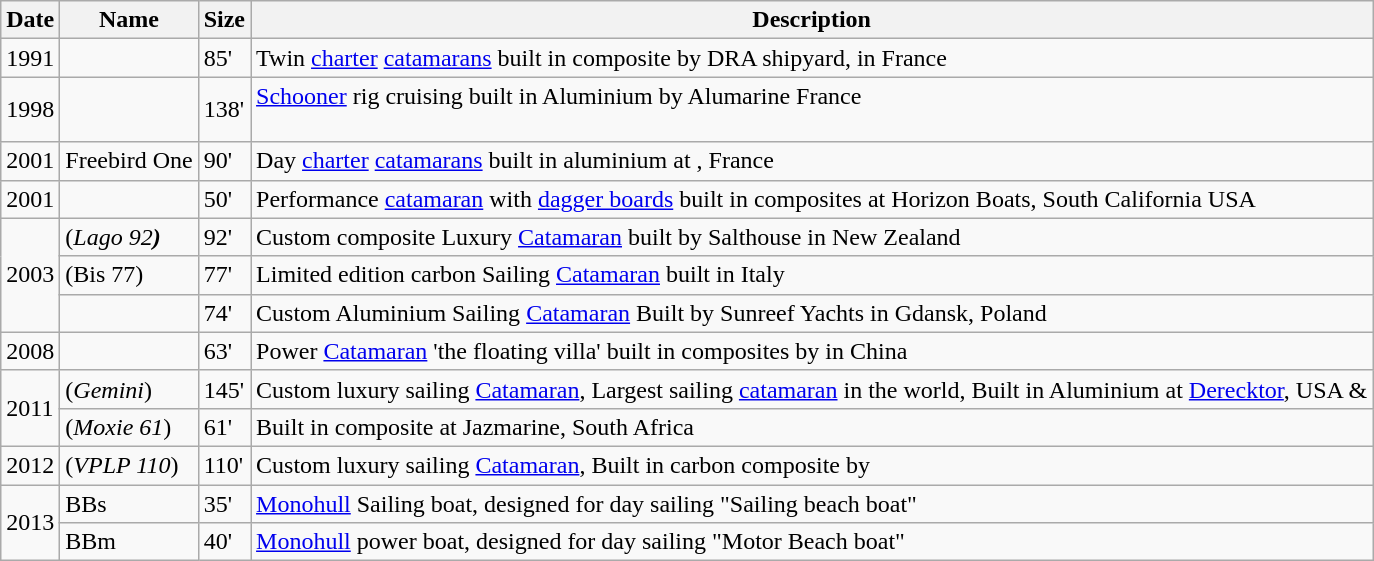<table class="wikitable sortable">
<tr>
<th>Date</th>
<th>Name</th>
<th>Size</th>
<th class="unsortable">Description</th>
</tr>
<tr>
<td>1991</td>
<td></td>
<td>85'</td>
<td>Twin <a href='#'>charter</a> <a href='#'>catamarans</a> built in composite by DRA shipyard, in France</td>
</tr>
<tr>
<td>1998</td>
<td></td>
<td>138'</td>
<td><a href='#'>Schooner</a> rig cruising built in Aluminium by Alumarine France  <br>  <br></td>
</tr>
<tr>
<td>2001</td>
<td>Freebird One</td>
<td>90'</td>
<td>Day <a href='#'>charter</a> <a href='#'>catamarans</a> built in aluminium at , France</td>
</tr>
<tr>
<td>2001</td>
<td></td>
<td>50'</td>
<td>Performance <a href='#'>catamaran</a> with <a href='#'>dagger boards</a> built in composites at Horizon Boats, South California USA</td>
</tr>
<tr>
<td rowspan="3">2003</td>
<td> (<em>Lago 92<strong>) </td>
<td>92'</td>
<td>Custom composite Luxury <a href='#'>Catamaran</a> built by Salthouse in New Zealand </td>
</tr>
<tr>
<td> (</em>Bis 77</strong>)</td>
<td>77'</td>
<td>Limited edition carbon Sailing <a href='#'>Catamaran</a> built in Italy</td>
</tr>
<tr>
<td> </td>
<td>74'</td>
<td>Custom Aluminium Sailing <a href='#'>Catamaran</a> Built by Sunreef Yachts in Gdansk, Poland</td>
</tr>
<tr>
<td>2008</td>
<td></td>
<td>63'</td>
<td>Power <a href='#'>Catamaran</a> 'the floating villa' built in composites by  in China</td>
</tr>
<tr>
<td rowspan="2">2011</td>
<td> (<em>Gemini</em>)</td>
<td>145'</td>
<td>Custom luxury sailing <a href='#'>Catamaran</a>, Largest sailing <a href='#'>catamaran</a> in the world, Built in Aluminium at <a href='#'>Derecktor</a>, USA & </td>
</tr>
<tr>
<td> (<em>Moxie 61</em>)</td>
<td>61'</td>
<td>Built in composite at Jazmarine, South Africa</td>
</tr>
<tr>
<td>2012</td>
<td> (<em>VPLP 110</em>)</td>
<td>110'</td>
<td>Custom luxury sailing <a href='#'>Catamaran</a>, Built in carbon composite by </td>
</tr>
<tr>
<td rowspan="2">2013</td>
<td>BBs</td>
<td>35'</td>
<td><a href='#'>Monohull</a> Sailing boat, designed for day sailing "Sailing beach boat"</td>
</tr>
<tr>
<td>BBm</td>
<td>40'</td>
<td><a href='#'>Monohull</a> power boat, designed for day sailing "Motor Beach boat"</td>
</tr>
</table>
